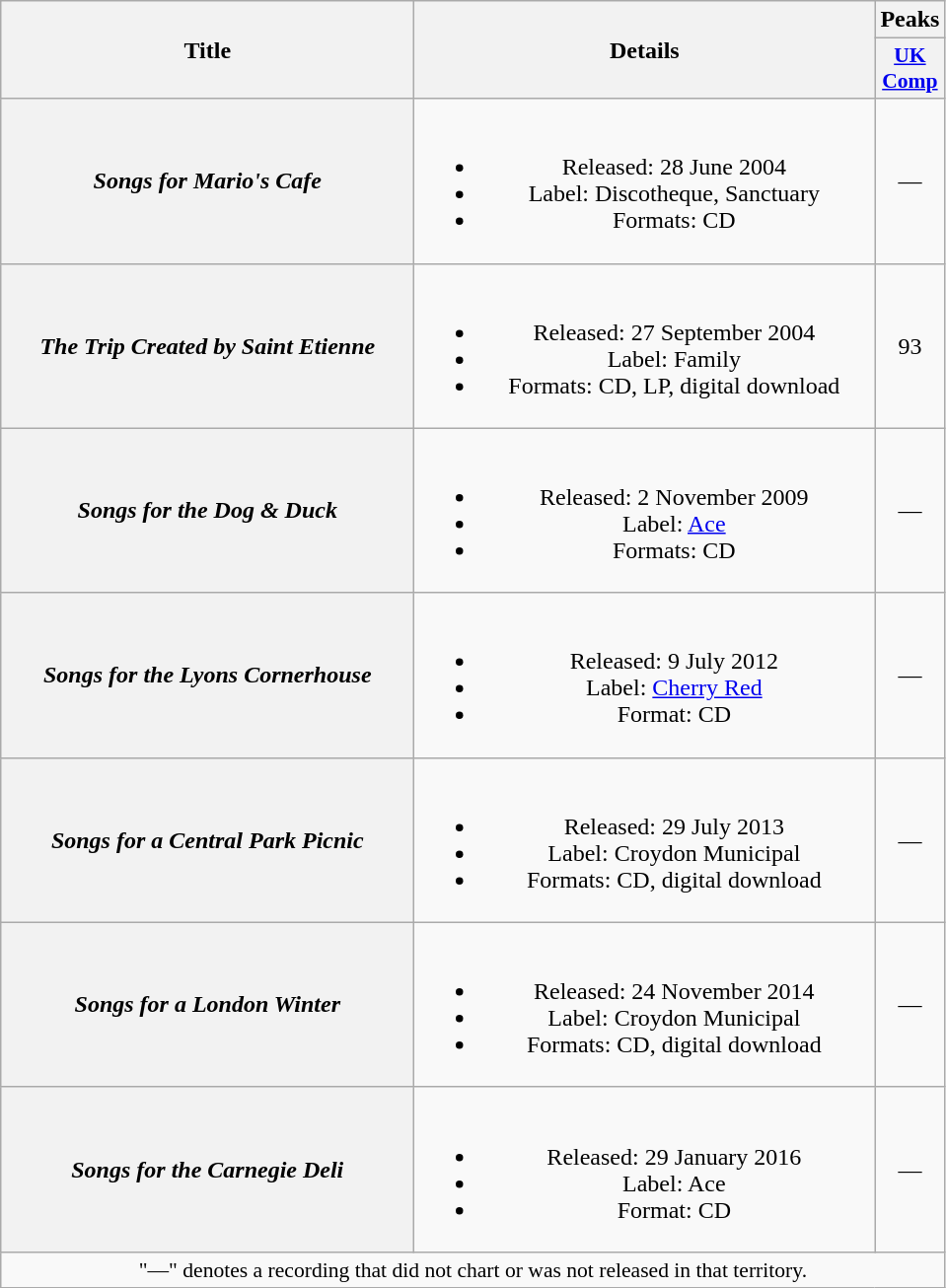<table class="wikitable plainrowheaders" style="text-align:center">
<tr>
<th scope="col" rowspan="2" style="width:17em;">Title</th>
<th scope="col" rowspan="2" style="width:19em;">Details</th>
<th scope="col">Peaks</th>
</tr>
<tr>
<th scope="col" style="width:2.5em;font-size:90%;"><a href='#'>UK<br>Comp</a><br></th>
</tr>
<tr>
<th scope="row"><em>Songs for Mario's Cafe</em></th>
<td><br><ul><li>Released: 28 June 2004</li><li>Label: Discotheque, Sanctuary</li><li>Formats: CD</li></ul></td>
<td>—</td>
</tr>
<tr>
<th scope="row"><em>The Trip Created by Saint Etienne</em></th>
<td><br><ul><li>Released: 27 September 2004</li><li>Label: Family</li><li>Formats: CD, LP, digital download</li></ul></td>
<td>93</td>
</tr>
<tr>
<th scope="row"><em>Songs for the Dog & Duck</em></th>
<td><br><ul><li>Released: 2 November 2009</li><li>Label: <a href='#'>Ace</a></li><li>Formats: CD</li></ul></td>
<td>—</td>
</tr>
<tr>
<th scope="row"><em>Songs for the Lyons Cornerhouse</em></th>
<td><br><ul><li>Released: 9 July 2012</li><li>Label: <a href='#'>Cherry Red</a></li><li>Format: CD</li></ul></td>
<td>—</td>
</tr>
<tr>
<th scope="row"><em>Songs for a Central Park Picnic</em></th>
<td><br><ul><li>Released: 29 July 2013</li><li>Label: Croydon Municipal</li><li>Formats: CD, digital download</li></ul></td>
<td>—</td>
</tr>
<tr>
<th scope="row"><em>Songs for a London Winter</em></th>
<td><br><ul><li>Released: 24 November 2014</li><li>Label: Croydon Municipal</li><li>Formats: CD, digital download</li></ul></td>
<td>—</td>
</tr>
<tr>
<th scope="row"><em>Songs for the Carnegie Deli</em></th>
<td><br><ul><li>Released: 29 January 2016</li><li>Label: Ace</li><li>Format: CD</li></ul></td>
<td>—</td>
</tr>
<tr>
<td colspan="3" style="font-size:90%">"—" denotes a recording that did not chart or was not released in that territory.</td>
</tr>
</table>
